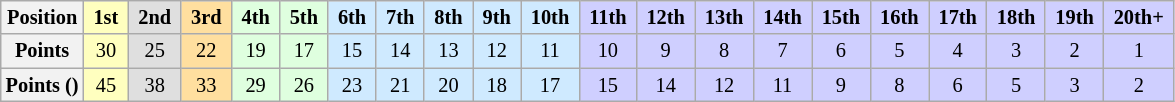<table class="wikitable" style="font-size:85%; text-align:center">
<tr>
<th>Position</th>
<td style="background:#FFFFBF;"> <strong>1st</strong> </td>
<td style="background:#DFDFDF;"> <strong>2nd</strong> </td>
<td style="background:#FFDF9F;"> <strong>3rd</strong> </td>
<td style="background:#DFFFDF;"> <strong>4th</strong> </td>
<td style="background:#DFFFDF;"> <strong>5th</strong> </td>
<td style="background:#CFEAFF;"> <strong>6th</strong> </td>
<td style="background:#CFEAFF;"> <strong>7th</strong> </td>
<td style="background:#CFEAFF;"> <strong>8th</strong> </td>
<td style="background:#CFEAFF;"> <strong>9th</strong> </td>
<td style="background:#CFEAFF;"> <strong>10th</strong> </td>
<td style="background:#CFCFFF;"> <strong>11th</strong> </td>
<td style="background:#CFCFFF;"> <strong>12th</strong> </td>
<td style="background:#CFCFFF;"> <strong>13th</strong> </td>
<td style="background:#CFCFFF;"> <strong>14th</strong> </td>
<td style="background:#CFCFFF;"> <strong>15th</strong> </td>
<td style="background:#CFCFFF;"> <strong>16th</strong> </td>
<td style="background:#CFCFFF;"> <strong>17th</strong> </td>
<td style="background:#CFCFFF;"> <strong>18th</strong> </td>
<td style="background:#CFCFFF;"> <strong>19th</strong> </td>
<td style="background:#CFCFFF;"> <strong>20th+</strong> </td>
</tr>
<tr>
<th>Points</th>
<td style="background:#FFFFBF;">30</td>
<td style="background:#DFDFDF;">25</td>
<td style="background:#FFDF9F;">22</td>
<td style="background:#DFFFDF;">19</td>
<td style="background:#DFFFDF;">17</td>
<td style="background:#CFEAFF;">15</td>
<td style="background:#CFEAFF;">14</td>
<td style="background:#CFEAFF;">13</td>
<td style="background:#CFEAFF;">12</td>
<td style="background:#CFEAFF;">11</td>
<td style="background:#CFCFFF;">10</td>
<td style="background:#CFCFFF;">9</td>
<td style="background:#CFCFFF;">8</td>
<td style="background:#CFCFFF;">7</td>
<td style="background:#CFCFFF;">6</td>
<td style="background:#CFCFFF;">5</td>
<td style="background:#CFCFFF;">4</td>
<td style="background:#CFCFFF;">3</td>
<td style="background:#CFCFFF;">2</td>
<td style="background:#CFCFFF;">1</td>
</tr>
<tr>
<th>Points ()</th>
<td style="background:#FFFFBF;">45</td>
<td style="background:#DFDFDF;">38</td>
<td style="background:#FFDF9F;">33</td>
<td style="background:#DFFFDF;">29</td>
<td style="background:#DFFFDF;">26</td>
<td style="background:#CFEAFF;">23</td>
<td style="background:#CFEAFF;">21</td>
<td style="background:#CFEAFF;">20</td>
<td style="background:#CFEAFF;">18</td>
<td style="background:#CFEAFF;">17</td>
<td style="background:#CFCFFF;">15</td>
<td style="background:#CFCFFF;">14</td>
<td style="background:#CFCFFF;">12</td>
<td style="background:#CFCFFF;">11</td>
<td style="background:#CFCFFF;">9</td>
<td style="background:#CFCFFF;">8</td>
<td style="background:#CFCFFF;">6</td>
<td style="background:#CFCFFF;">5</td>
<td style="background:#CFCFFF;">3</td>
<td style="background:#CFCFFF;">2</td>
</tr>
</table>
